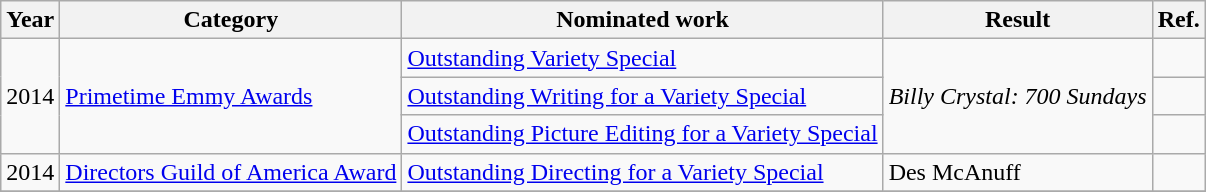<table class=wikitable>
<tr>
<th>Year</th>
<th>Category</th>
<th>Nominated work</th>
<th>Result</th>
<th>Ref.</th>
</tr>
<tr>
<td style="text-align:center;", rowspan=3>2014</td>
<td rowspan=3><a href='#'>Primetime Emmy Awards</a></td>
<td><a href='#'>Outstanding Variety Special</a></td>
<td rowspan=3><em>Billy Crystal: 700 Sundays</em></td>
<td></td>
</tr>
<tr>
<td><a href='#'>Outstanding Writing for a Variety Special</a></td>
<td></td>
</tr>
<tr>
<td><a href='#'>Outstanding Picture Editing for a Variety Special</a></td>
<td></td>
</tr>
<tr>
<td>2014</td>
<td><a href='#'>Directors Guild of America Award</a></td>
<td><a href='#'>Outstanding Directing for a Variety Special</a></td>
<td>Des McAnuff</td>
<td></td>
</tr>
<tr>
</tr>
</table>
